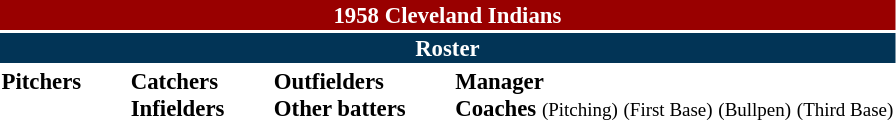<table class="toccolours" style="font-size: 95%;">
<tr>
<th colspan="10" style="background-color: #990000; color: white; text-align: center;">1958 Cleveland Indians</th>
</tr>
<tr>
<td colspan="10" style="background-color: #023456; color: white; text-align: center;"><strong>Roster</strong></td>
</tr>
<tr>
<td valign="top"><strong>Pitchers</strong><br>
















</td>
<td width="25px"></td>
<td valign="top"><strong>Catchers</strong><br>


<strong>Infielders</strong>












</td>
<td width="25px"></td>
<td valign="top"><strong>Outfielders</strong><br>







<strong>Other batters</strong>
</td>
<td width="25px"></td>
<td valign="top"><strong>Manager</strong><br>

<strong>Coaches</strong>
 <small>(Pitching)</small>
 <small>(First Base)</small>
 <small>(Bullpen)</small>
 <small>(Third Base)</small></td>
</tr>
</table>
